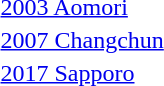<table>
<tr>
<td><a href='#'>2003 Aomori</a></td>
<td></td>
<td></td>
<td></td>
</tr>
<tr>
<td rowspan=2><a href='#'>2007 Changchun</a></td>
<td rowspan=2></td>
<td rowspan=2></td>
<td></td>
</tr>
<tr>
<td></td>
</tr>
<tr>
<td><a href='#'>2017 Sapporo</a></td>
<td></td>
<td></td>
<td></td>
</tr>
</table>
